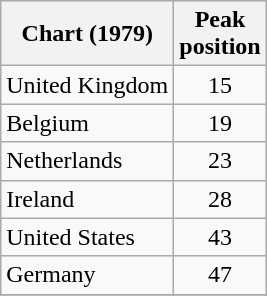<table class="wikitable sortable">
<tr>
<th align="left">Chart (1979)</th>
<th style="text-align:center;">Peak<br>position</th>
</tr>
<tr>
<td align="left">United Kingdom</td>
<td style="text-align:center;">15</td>
</tr>
<tr>
<td align="left">Belgium</td>
<td style="text-align:center;">19</td>
</tr>
<tr>
<td align="left">Netherlands</td>
<td style="text-align:center;">23</td>
</tr>
<tr>
<td align="left">Ireland</td>
<td style="text-align:center;">28</td>
</tr>
<tr>
<td align="left">United States</td>
<td style="text-align:center;">43</td>
</tr>
<tr>
<td align="left">Germany</td>
<td style="text-align:center;">47</td>
</tr>
<tr>
</tr>
</table>
